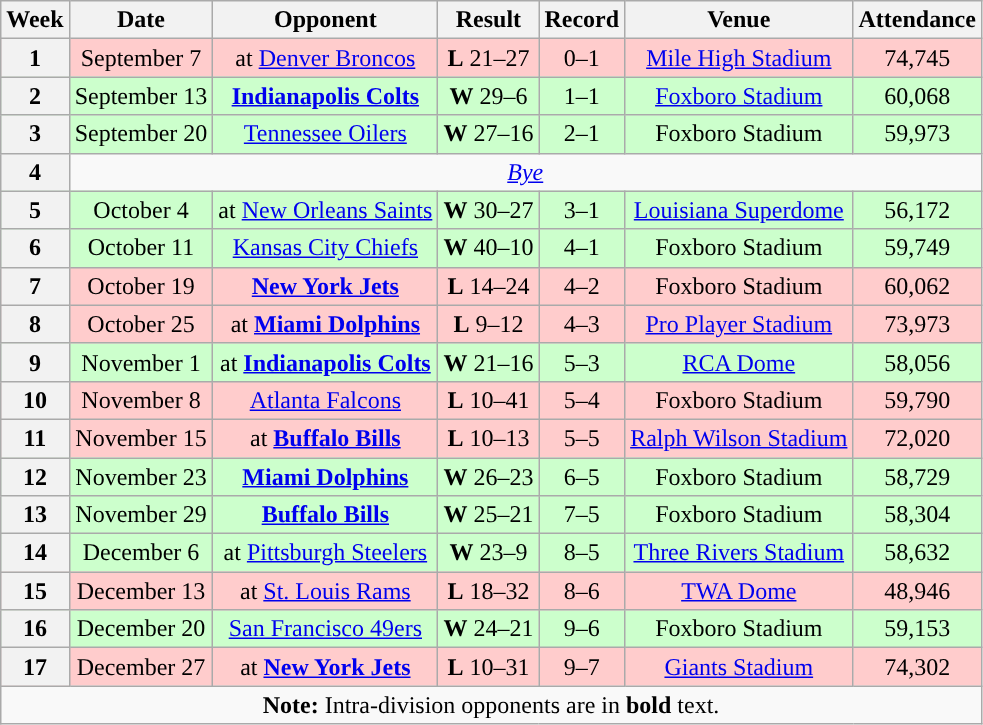<table class="wikitable" style="text-align:center">
<tr>
<th>Week</th>
<th>Date</th>
<th>Opponent</th>
<th>Result</th>
<th>Record</th>
<th>Venue</th>
<th>Attendance</th>
</tr>
<tr style="background:#fcc">
<th>1</th>
<td>September 7</td>
<td>at <a href='#'>Denver Broncos</a></td>
<td><strong>L</strong> 21–27</td>
<td>0–1</td>
<td><a href='#'>Mile High Stadium</a></td>
<td>74,745</td>
</tr>
<tr style="background:#cfc">
<th>2</th>
<td>September 13</td>
<td><strong><a href='#'>Indianapolis Colts</a></strong></td>
<td><strong>W</strong> 29–6</td>
<td>1–1</td>
<td><a href='#'>Foxboro Stadium</a></td>
<td>60,068</td>
</tr>
<tr style="background:#cfc">
<th>3</th>
<td>September 20</td>
<td><a href='#'>Tennessee Oilers</a></td>
<td><strong>W</strong> 27–16</td>
<td>2–1</td>
<td>Foxboro Stadium</td>
<td>59,973</td>
</tr>
<tr>
<th>4</th>
<td colspan=6><em><a href='#'>Bye</a></em></td>
</tr>
<tr style="background:#cfc">
<th>5</th>
<td>October 4</td>
<td>at <a href='#'>New Orleans Saints</a></td>
<td><strong>W</strong> 30–27</td>
<td>3–1</td>
<td><a href='#'>Louisiana Superdome</a></td>
<td>56,172</td>
</tr>
<tr style="background:#cfc">
<th>6</th>
<td>October 11</td>
<td><a href='#'>Kansas City Chiefs</a></td>
<td><strong>W</strong> 40–10</td>
<td>4–1</td>
<td>Foxboro Stadium</td>
<td>59,749</td>
</tr>
<tr style="background:#fcc">
<th>7</th>
<td>October 19</td>
<td><strong><a href='#'>New York Jets</a></strong></td>
<td><strong>L</strong> 14–24</td>
<td>4–2</td>
<td>Foxboro Stadium</td>
<td>60,062</td>
</tr>
<tr style="background:#fcc">
<th>8</th>
<td>October 25</td>
<td>at <strong><a href='#'>Miami Dolphins</a></strong></td>
<td><strong>L</strong> 9–12 </td>
<td>4–3</td>
<td><a href='#'>Pro Player Stadium</a></td>
<td>73,973</td>
</tr>
<tr style="background:#cfc">
<th>9</th>
<td>November 1</td>
<td>at <strong><a href='#'>Indianapolis Colts</a></strong></td>
<td><strong>W</strong> 21–16</td>
<td>5–3</td>
<td><a href='#'>RCA Dome</a></td>
<td>58,056</td>
</tr>
<tr style="background:#fcc">
<th>10</th>
<td>November 8</td>
<td><a href='#'>Atlanta Falcons</a></td>
<td><strong>L</strong> 10–41</td>
<td>5–4</td>
<td>Foxboro Stadium</td>
<td>59,790</td>
</tr>
<tr style="background:#fcc">
<th>11</th>
<td>November 15</td>
<td>at <strong><a href='#'>Buffalo Bills</a></strong></td>
<td><strong>L</strong> 10–13</td>
<td>5–5</td>
<td><a href='#'>Ralph Wilson Stadium</a></td>
<td>72,020</td>
</tr>
<tr style="background:#cfc">
<th>12</th>
<td>November 23</td>
<td><strong><a href='#'>Miami Dolphins</a></strong></td>
<td><strong>W</strong> 26–23</td>
<td>6–5</td>
<td>Foxboro Stadium</td>
<td>58,729</td>
</tr>
<tr style="background:#cfc">
<th>13</th>
<td>November 29</td>
<td><strong><a href='#'>Buffalo Bills</a></strong></td>
<td><strong>W</strong> 25–21</td>
<td>7–5</td>
<td>Foxboro Stadium</td>
<td>58,304</td>
</tr>
<tr style="background:#cfc">
<th>14</th>
<td>December 6</td>
<td>at <a href='#'>Pittsburgh Steelers</a></td>
<td><strong>W</strong> 23–9</td>
<td>8–5</td>
<td><a href='#'>Three Rivers Stadium</a></td>
<td>58,632</td>
</tr>
<tr style="background:#fcc">
<th>15</th>
<td>December 13</td>
<td>at <a href='#'>St. Louis Rams</a></td>
<td><strong>L</strong> 18–32</td>
<td>8–6</td>
<td><a href='#'>TWA Dome</a></td>
<td>48,946</td>
</tr>
<tr style="background:#cfc">
<th>16</th>
<td>December 20</td>
<td><a href='#'>San Francisco 49ers</a></td>
<td><strong>W</strong> 24–21</td>
<td>9–6</td>
<td>Foxboro Stadium</td>
<td>59,153</td>
</tr>
<tr style="background:#fcc">
<th>17</th>
<td>December 27</td>
<td>at <strong><a href='#'>New York Jets</a></strong></td>
<td><strong>L</strong> 10–31</td>
<td>9–7</td>
<td><a href='#'>Giants Stadium</a></td>
<td>74,302</td>
</tr>
<tr>
<td colspan="8"><strong>Note:</strong> Intra-division opponents are in <strong>bold</strong> text.</td>
</tr>
</table>
